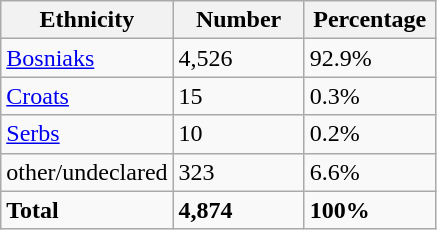<table class="wikitable">
<tr>
<th width="100px">Ethnicity</th>
<th width="80px">Number</th>
<th width="80px">Percentage</th>
</tr>
<tr>
<td><a href='#'>Bosniaks</a></td>
<td>4,526</td>
<td>92.9%</td>
</tr>
<tr>
<td><a href='#'>Croats</a></td>
<td>15</td>
<td>0.3%</td>
</tr>
<tr>
<td><a href='#'>Serbs</a></td>
<td>10</td>
<td>0.2%</td>
</tr>
<tr>
<td>other/undeclared</td>
<td>323</td>
<td>6.6%</td>
</tr>
<tr>
<td><strong>Total</strong></td>
<td><strong>4,874</strong></td>
<td><strong>100%</strong></td>
</tr>
</table>
